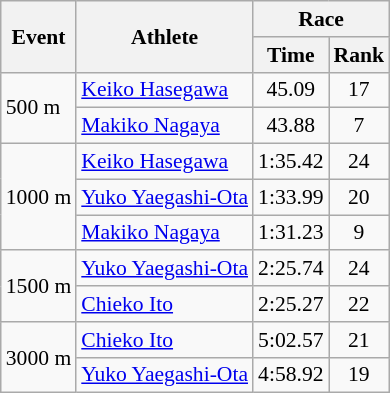<table class="wikitable" border="1" style="font-size:90%">
<tr>
<th rowspan=2>Event</th>
<th rowspan=2>Athlete</th>
<th colspan=2>Race</th>
</tr>
<tr>
<th>Time</th>
<th>Rank</th>
</tr>
<tr>
<td rowspan=2>500 m</td>
<td><a href='#'>Keiko Hasegawa</a></td>
<td align=center>45.09</td>
<td align=center>17</td>
</tr>
<tr>
<td><a href='#'>Makiko Nagaya</a></td>
<td align=center>43.88</td>
<td align=center>7</td>
</tr>
<tr>
<td rowspan=3>1000 m</td>
<td><a href='#'>Keiko Hasegawa</a></td>
<td align=center>1:35.42</td>
<td align=center>24</td>
</tr>
<tr>
<td><a href='#'>Yuko Yaegashi-Ota</a></td>
<td align=center>1:33.99</td>
<td align=center>20</td>
</tr>
<tr>
<td><a href='#'>Makiko Nagaya</a></td>
<td align=center>1:31.23</td>
<td align=center>9</td>
</tr>
<tr>
<td rowspan=2>1500 m</td>
<td><a href='#'>Yuko Yaegashi-Ota</a></td>
<td align=center>2:25.74</td>
<td align=center>24</td>
</tr>
<tr>
<td><a href='#'>Chieko Ito</a></td>
<td align=center>2:25.27</td>
<td align=center>22</td>
</tr>
<tr>
<td rowspan=2>3000 m</td>
<td><a href='#'>Chieko Ito</a></td>
<td align=center>5:02.57</td>
<td align=center>21</td>
</tr>
<tr>
<td><a href='#'>Yuko Yaegashi-Ota</a></td>
<td align=center>4:58.92</td>
<td align=center>19</td>
</tr>
</table>
